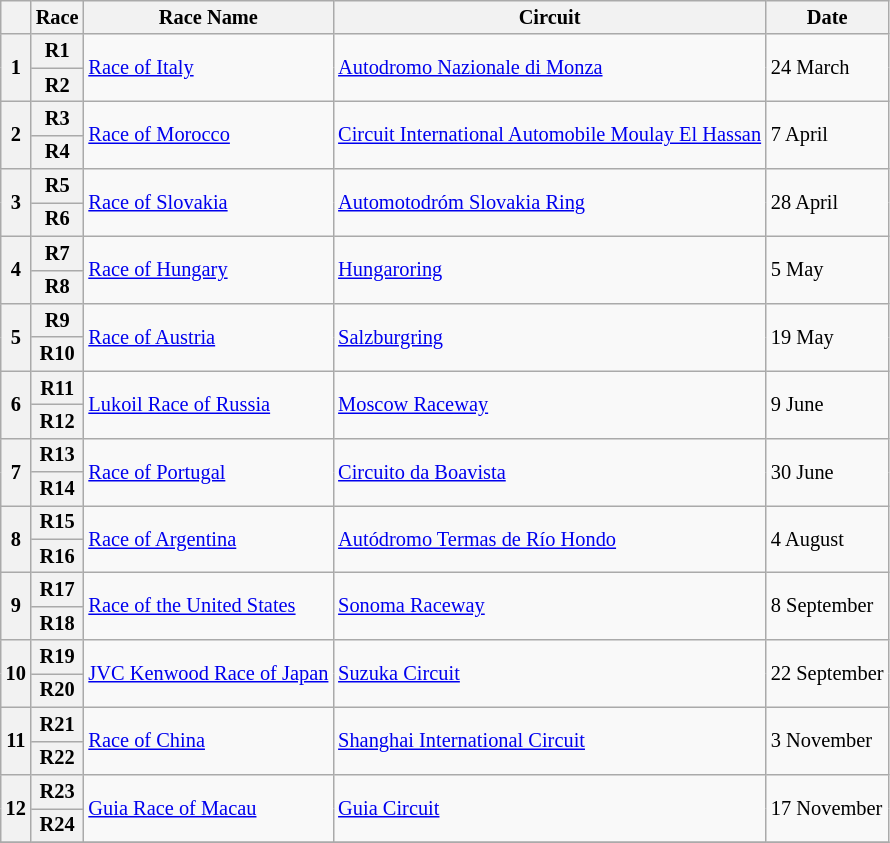<table class="wikitable" style="font-size: 85%">
<tr>
<th></th>
<th>Race</th>
<th>Race Name</th>
<th>Circuit</th>
<th>Date</th>
</tr>
<tr>
<th rowspan=2>1</th>
<th>R1</th>
<td rowspan=2><a href='#'>Race of Italy</a></td>
<td rowspan=2> <a href='#'>Autodromo Nazionale di Monza</a></td>
<td rowspan=2>24 March</td>
</tr>
<tr>
<th>R2</th>
</tr>
<tr>
<th rowspan=2>2</th>
<th>R3</th>
<td rowspan=2><a href='#'>Race of Morocco</a></td>
<td rowspan=2> <a href='#'>Circuit International Automobile Moulay El Hassan</a></td>
<td rowspan=2>7 April</td>
</tr>
<tr>
<th>R4</th>
</tr>
<tr>
<th rowspan=2>3</th>
<th>R5</th>
<td rowspan=2><a href='#'>Race of Slovakia</a></td>
<td rowspan=2> <a href='#'>Automotodróm Slovakia Ring</a></td>
<td rowspan=2>28 April</td>
</tr>
<tr>
<th>R6</th>
</tr>
<tr>
<th rowspan=2>4</th>
<th>R7</th>
<td rowspan=2><a href='#'>Race of Hungary</a></td>
<td rowspan=2> <a href='#'>Hungaroring</a></td>
<td rowspan=2>5 May</td>
</tr>
<tr>
<th>R8</th>
</tr>
<tr>
<th rowspan=2>5</th>
<th>R9</th>
<td rowspan=2><a href='#'>Race of Austria</a></td>
<td rowspan=2> <a href='#'>Salzburgring</a></td>
<td rowspan=2>19 May</td>
</tr>
<tr>
<th>R10</th>
</tr>
<tr>
<th rowspan=2>6</th>
<th>R11</th>
<td rowspan=2><a href='#'>Lukoil Race of Russia</a></td>
<td rowspan=2> <a href='#'>Moscow Raceway</a></td>
<td rowspan=2>9 June</td>
</tr>
<tr>
<th>R12</th>
</tr>
<tr>
<th rowspan=2>7</th>
<th>R13</th>
<td rowspan=2><a href='#'>Race of Portugal</a></td>
<td rowspan=2> <a href='#'>Circuito da Boavista</a></td>
<td rowspan=2>30 June</td>
</tr>
<tr>
<th>R14</th>
</tr>
<tr>
<th rowspan=2>8</th>
<th>R15</th>
<td rowspan=2><a href='#'>Race of Argentina</a></td>
<td rowspan=2> <a href='#'>Autódromo Termas de Río Hondo</a></td>
<td rowspan=2>4 August</td>
</tr>
<tr>
<th>R16</th>
</tr>
<tr>
<th rowspan=2>9</th>
<th>R17</th>
<td rowspan=2><a href='#'>Race of the United States</a></td>
<td rowspan=2> <a href='#'>Sonoma Raceway</a></td>
<td rowspan=2>8 September</td>
</tr>
<tr>
<th>R18</th>
</tr>
<tr>
<th rowspan=2>10</th>
<th>R19</th>
<td rowspan=2><a href='#'>JVC Kenwood Race of Japan</a></td>
<td rowspan=2> <a href='#'>Suzuka Circuit</a></td>
<td rowspan=2>22 September</td>
</tr>
<tr>
<th>R20</th>
</tr>
<tr>
<th rowspan=2>11</th>
<th>R21</th>
<td rowspan=2><a href='#'>Race of China</a></td>
<td rowspan=2> <a href='#'>Shanghai International Circuit</a></td>
<td rowspan=2>3 November</td>
</tr>
<tr>
<th>R22</th>
</tr>
<tr>
<th rowspan=2>12</th>
<th>R23</th>
<td rowspan=2><a href='#'>Guia Race of Macau</a></td>
<td rowspan=2> <a href='#'>Guia Circuit</a></td>
<td rowspan=2>17 November</td>
</tr>
<tr>
<th>R24</th>
</tr>
<tr>
</tr>
</table>
